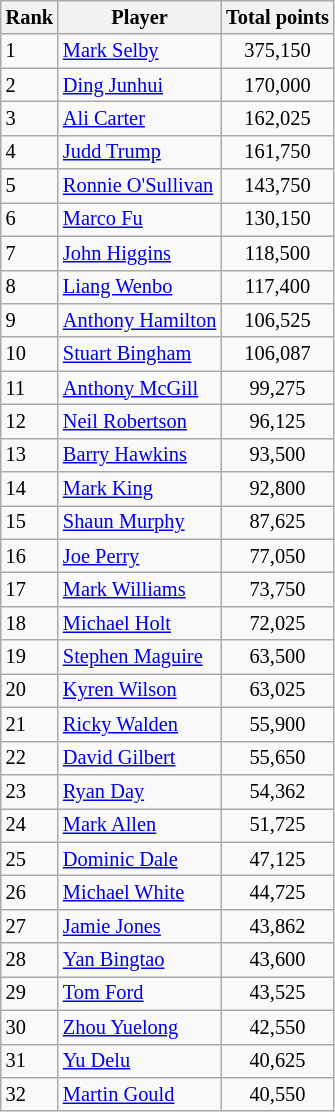<table class="wikitable" style="font-size: 85%">
<tr>
<th>Rank</th>
<th>Player</th>
<th>Total points</th>
</tr>
<tr>
<td>1</td>
<td> <a href='#'>Mark Selby</a></td>
<td align="center">375,150</td>
</tr>
<tr>
<td>2</td>
<td> <a href='#'>Ding Junhui</a></td>
<td align="center">170,000</td>
</tr>
<tr>
<td>3</td>
<td> <a href='#'>Ali Carter</a></td>
<td align="center">162,025</td>
</tr>
<tr>
<td>4</td>
<td> <a href='#'>Judd Trump</a></td>
<td align="center">161,750</td>
</tr>
<tr>
<td>5</td>
<td> <a href='#'>Ronnie O'Sullivan</a></td>
<td align="center">143,750</td>
</tr>
<tr>
<td>6</td>
<td> <a href='#'>Marco Fu</a></td>
<td align="center">130,150</td>
</tr>
<tr>
<td>7</td>
<td> <a href='#'>John Higgins</a></td>
<td align="center">118,500</td>
</tr>
<tr>
<td>8</td>
<td> <a href='#'>Liang Wenbo</a></td>
<td align="center">117,400</td>
</tr>
<tr>
<td>9</td>
<td> <a href='#'>Anthony Hamilton</a></td>
<td align="center">106,525</td>
</tr>
<tr>
<td>10</td>
<td> <a href='#'>Stuart Bingham</a></td>
<td align="center">106,087</td>
</tr>
<tr>
<td>11</td>
<td> <a href='#'>Anthony McGill</a></td>
<td align="center">99,275</td>
</tr>
<tr>
<td>12</td>
<td> <a href='#'>Neil Robertson</a></td>
<td align="center">96,125</td>
</tr>
<tr>
<td>13</td>
<td> <a href='#'>Barry Hawkins</a></td>
<td align="center">93,500</td>
</tr>
<tr>
<td>14</td>
<td> <a href='#'>Mark King</a></td>
<td align="center">92,800</td>
</tr>
<tr>
<td>15</td>
<td> <a href='#'>Shaun Murphy</a></td>
<td align="center">87,625</td>
</tr>
<tr>
<td>16</td>
<td> <a href='#'>Joe Perry</a></td>
<td align="center">77,050</td>
</tr>
<tr>
<td>17</td>
<td> <a href='#'>Mark Williams</a></td>
<td align="center">73,750</td>
</tr>
<tr>
<td>18</td>
<td> <a href='#'>Michael Holt</a></td>
<td align="center">72,025</td>
</tr>
<tr>
<td>19</td>
<td> <a href='#'>Stephen Maguire</a></td>
<td align="center">63,500</td>
</tr>
<tr>
<td>20</td>
<td> <a href='#'>Kyren Wilson</a></td>
<td align="center">63,025</td>
</tr>
<tr>
<td>21</td>
<td> <a href='#'>Ricky Walden</a></td>
<td align="center">55,900</td>
</tr>
<tr>
<td>22</td>
<td> <a href='#'>David Gilbert</a></td>
<td align="center">55,650</td>
</tr>
<tr>
<td>23</td>
<td> <a href='#'>Ryan Day</a></td>
<td align="center">54,362</td>
</tr>
<tr>
<td>24</td>
<td> <a href='#'>Mark Allen</a></td>
<td align="center">51,725</td>
</tr>
<tr>
<td>25</td>
<td> <a href='#'>Dominic Dale</a></td>
<td align="center">47,125</td>
</tr>
<tr>
<td>26</td>
<td> <a href='#'>Michael White</a></td>
<td align="center">44,725</td>
</tr>
<tr>
<td>27</td>
<td> <a href='#'>Jamie Jones</a></td>
<td align="center">43,862</td>
</tr>
<tr>
<td>28</td>
<td> <a href='#'>Yan Bingtao</a></td>
<td align="center">43,600</td>
</tr>
<tr>
<td>29</td>
<td> <a href='#'>Tom Ford</a></td>
<td align="center">43,525</td>
</tr>
<tr>
<td>30</td>
<td> <a href='#'>Zhou Yuelong</a></td>
<td align="center">42,550</td>
</tr>
<tr>
<td>31</td>
<td> <a href='#'>Yu Delu</a></td>
<td align="center">40,625</td>
</tr>
<tr>
<td>32</td>
<td> <a href='#'>Martin Gould</a></td>
<td align="center">40,550</td>
</tr>
</table>
